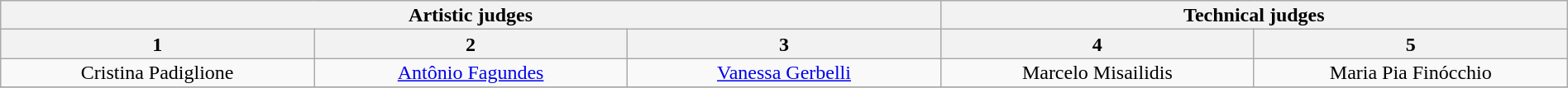<table class="wikitable" style="font-size:100%; line-height:16px; text-align:center" width="100%">
<tr>
<th colspan=3>Artistic judges</th>
<th colspan=2>Technical judges</th>
</tr>
<tr>
<th>1</th>
<th>2</th>
<th>3</th>
<th>4</th>
<th>5</th>
</tr>
<tr>
<td width=150>Cristina Padiglione</td>
<td width=150><a href='#'>Antônio Fagundes</a></td>
<td width=150><a href='#'>Vanessa Gerbelli</a></td>
<td width=150>Marcelo Misailidis</td>
<td width=150>Maria Pia Finócchio</td>
</tr>
<tr>
</tr>
</table>
